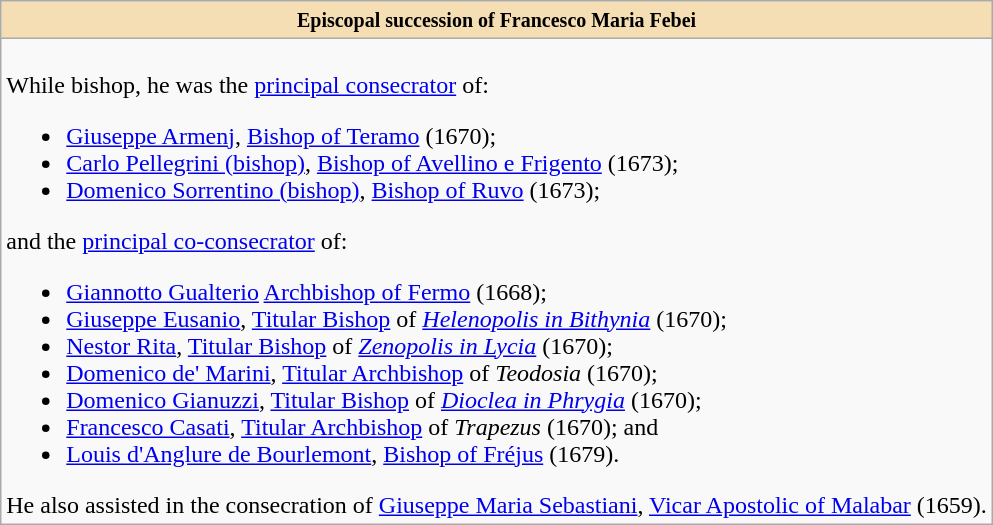<table role="presentation" class="wikitable mw-collapsible mw-collapsed"|>
<tr>
<th style="background:#F5DEB3"><small>Episcopal succession of Francesco Maria Febei</small></th>
</tr>
<tr>
<td><br>While bishop, he was the <a href='#'>principal consecrator</a> of:<ul><li><a href='#'>Giuseppe Armenj</a>, <a href='#'>Bishop of Teramo</a> (1670);</li><li><a href='#'>Carlo Pellegrini (bishop)</a>, <a href='#'>Bishop of Avellino e Frigento</a> (1673);</li><li><a href='#'>Domenico Sorrentino (bishop)</a>, <a href='#'>Bishop of Ruvo</a> (1673);</li></ul>and the <a href='#'>principal co-consecrator</a> of:<ul><li><a href='#'>Giannotto Gualterio</a> <a href='#'>Archbishop of Fermo</a> (1668);</li><li><a href='#'>Giuseppe Eusanio</a>, <a href='#'>Titular Bishop</a> of <em><a href='#'>Helenopolis in Bithynia</a></em> (1670);</li><li><a href='#'>Nestor Rita</a>, <a href='#'>Titular Bishop</a> of <em><a href='#'>Zenopolis in Lycia</a></em> (1670);</li><li><a href='#'>Domenico de' Marini</a>, <a href='#'>Titular Archbishop</a> of <em>Teodosia</em> (1670);</li><li><a href='#'>Domenico Gianuzzi</a>, <a href='#'>Titular Bishop</a> of <em><a href='#'>Dioclea in Phrygia</a></em> (1670);</li><li><a href='#'>Francesco Casati</a>, <a href='#'>Titular Archbishop</a> of <em>Trapezus</em> (1670); and</li><li><a href='#'>Louis d'Anglure de Bourlemont</a>, <a href='#'>Bishop of Fréjus</a> (1679).</li></ul>He also assisted in the consecration of <a href='#'>Giuseppe Maria Sebastiani</a>, <a href='#'>Vicar Apostolic of Malabar</a> (1659).</td>
</tr>
</table>
